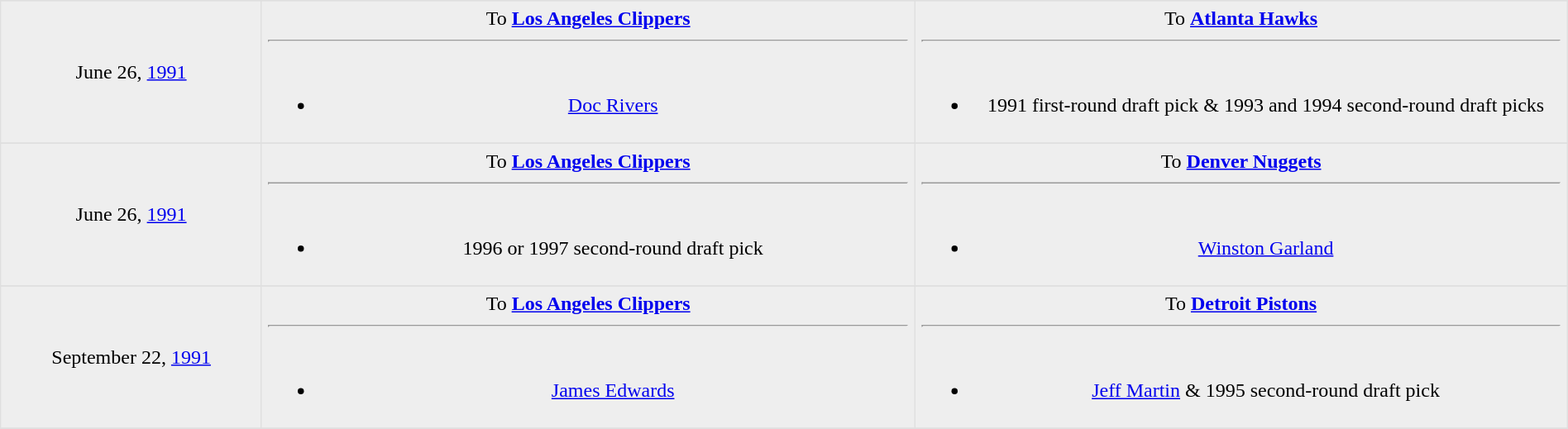<table border=1 style="border-collapse:collapse; text-align: center; width: 100%" bordercolor="#DFDFDF"  cellpadding="5">
<tr>
</tr>
<tr bgcolor="eeeeee">
<td style="width:12%">June 26, <a href='#'>1991</a></td>
<td style="width:30%" valign="top">To <strong><a href='#'>Los Angeles Clippers</a></strong><hr><br><ul><li><a href='#'>Doc Rivers</a></li></ul></td>
<td style="width:30%" valign="top">To <strong><a href='#'>Atlanta Hawks</a></strong><hr><br><ul><li>1991 first-round draft pick & 1993 and 1994 second-round draft picks</li></ul></td>
</tr>
<tr>
</tr>
<tr bgcolor="eeeeee">
<td style="width:12%">June 26, <a href='#'>1991</a></td>
<td style="width:30%" valign="top">To <strong><a href='#'>Los Angeles Clippers</a></strong><hr><br><ul><li>1996 or 1997 second-round draft pick</li></ul></td>
<td style="width:30%" valign="top">To <strong><a href='#'>Denver Nuggets</a></strong><hr><br><ul><li><a href='#'>Winston Garland</a></li></ul></td>
</tr>
<tr>
</tr>
<tr bgcolor="eeeeee">
<td style="width:12%">September 22, <a href='#'>1991</a></td>
<td style="width:30%" valign="top">To <strong><a href='#'>Los Angeles Clippers</a></strong><hr><br><ul><li><a href='#'>James Edwards</a></li></ul></td>
<td style="width:30%" valign="top">To <strong><a href='#'>Detroit Pistons</a></strong><hr><br><ul><li><a href='#'>Jeff Martin</a> & 1995 second-round draft pick</li></ul></td>
</tr>
<tr>
</tr>
</table>
